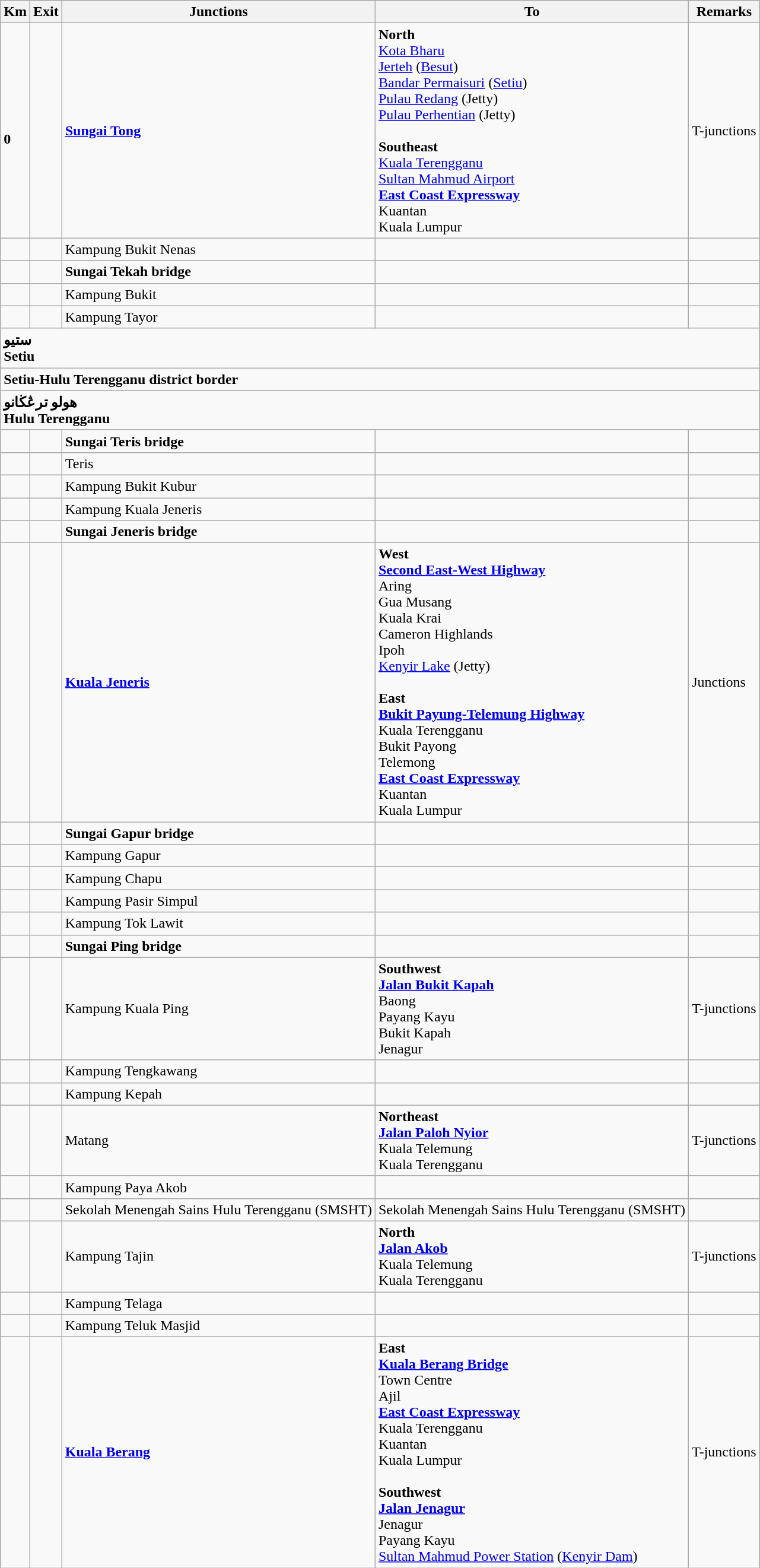<table class="wikitable">
<tr>
<th>Km</th>
<th>Exit</th>
<th>Junctions</th>
<th>To</th>
<th>Remarks</th>
</tr>
<tr>
<td><br><strong>0</strong></td>
<td></td>
<td><strong><a href='#'>Sungai Tong</a></strong></td>
<td><strong>North</strong><br>  <a href='#'>Kota Bharu</a><br>  <a href='#'>Jerteh</a> (<a href='#'>Besut</a>)<br>  <a href='#'>Bandar Permaisuri</a> (<a href='#'>Setiu</a>)<br> <a href='#'>Pulau Redang</a>  (Jetty)<br> <a href='#'>Pulau Perhentian</a>  (Jetty)<br><br><strong>Southeast</strong><br>  <a href='#'>Kuala Terengganu</a><br> <a href='#'>Sultan Mahmud Airport</a> <br> <strong><a href='#'>East Coast Expressway</a></strong><br>Kuantan<br>Kuala Lumpur</td>
<td>T-junctions</td>
</tr>
<tr>
<td></td>
<td></td>
<td>Kampung Bukit Nenas</td>
<td></td>
<td></td>
</tr>
<tr>
<td></td>
<td></td>
<td><strong>Sungai Tekah bridge</strong></td>
<td></td>
<td></td>
</tr>
<tr>
<td></td>
<td></td>
<td>Kampung Bukit</td>
<td></td>
<td></td>
</tr>
<tr>
<td></td>
<td></td>
<td>Kampung Tayor</td>
<td></td>
<td></td>
</tr>
<tr>
<td style="width:600px" colspan="6" style="text-align:center; background:brown;"><strong><span>ستيو<br>Setiu</span></strong></td>
</tr>
<tr>
<td style="width:600px" colspan="6" style="text-align:center; background:blue;"><strong><span>Setiu-Hulu Terengganu district border</span></strong></td>
</tr>
<tr>
<td style="width:600px" colspan="6" style="text-align:center; background:orange;"><strong><span>هولو ترڠڬانو<br>Hulu Terengganu</span></strong></td>
</tr>
<tr>
<td></td>
<td></td>
<td><strong>Sungai Teris bridge</strong></td>
<td></td>
<td></td>
</tr>
<tr>
<td></td>
<td></td>
<td>Teris</td>
<td></td>
<td></td>
</tr>
<tr>
<td></td>
<td></td>
<td>Kampung Bukit Kubur</td>
<td></td>
<td></td>
</tr>
<tr>
<td></td>
<td></td>
<td>Kampung Kuala Jeneris</td>
<td></td>
<td></td>
</tr>
<tr>
<td></td>
<td></td>
<td><strong>Sungai Jeneris bridge</strong></td>
<td></td>
<td></td>
</tr>
<tr>
<td></td>
<td></td>
<td><strong><a href='#'>Kuala Jeneris</a></strong></td>
<td><strong>West</strong><br> <strong><a href='#'>Second East-West Highway</a></strong><br>Aring<br>Gua Musang<br>Kuala Krai<br>Cameron Highlands<br>Ipoh<br><a href='#'>Kenyir Lake</a>   (Jetty)<br><br><strong>East</strong><br> <strong><a href='#'>Bukit Payung-Telemung Highway</a></strong><br>Kuala Terengganu<br>Bukit Payong<br>Telemong<br> <strong><a href='#'>East Coast Expressway</a></strong><br>Kuantan<br>Kuala Lumpur</td>
<td>Junctions</td>
</tr>
<tr>
<td></td>
<td></td>
<td><strong>Sungai Gapur bridge</strong></td>
<td></td>
<td></td>
</tr>
<tr>
<td></td>
<td></td>
<td>Kampung Gapur</td>
<td></td>
<td></td>
</tr>
<tr>
<td></td>
<td></td>
<td>Kampung Chapu</td>
<td></td>
<td></td>
</tr>
<tr>
<td></td>
<td></td>
<td>Kampung Pasir Simpul</td>
<td></td>
<td></td>
</tr>
<tr>
<td></td>
<td></td>
<td>Kampung Tok Lawit</td>
<td></td>
<td></td>
</tr>
<tr>
<td></td>
<td></td>
<td><strong>Sungai Ping bridge</strong></td>
<td></td>
<td></td>
</tr>
<tr>
<td></td>
<td></td>
<td>Kampung Kuala Ping</td>
<td><strong>Southwest</strong><br> <strong><a href='#'>Jalan Bukit Kapah</a></strong><br>Baong<br>Payang Kayu<br>Bukit Kapah<br>Jenagur</td>
<td>T-junctions</td>
</tr>
<tr>
<td></td>
<td></td>
<td>Kampung Tengkawang</td>
<td></td>
<td></td>
</tr>
<tr>
<td></td>
<td></td>
<td>Kampung Kepah</td>
<td></td>
<td></td>
</tr>
<tr>
<td></td>
<td></td>
<td>Matang</td>
<td><strong>Northeast</strong><br> <strong><a href='#'>Jalan Paloh Nyior</a></strong><br>Kuala Telemung<br>Kuala Terengganu</td>
<td>T-junctions</td>
</tr>
<tr>
<td></td>
<td></td>
<td>Kampung Paya Akob</td>
<td></td>
<td></td>
</tr>
<tr>
<td></td>
<td></td>
<td>Sekolah Menengah Sains Hulu Terengganu (SMSHT)</td>
<td>Sekolah Menengah Sains Hulu Terengganu (SMSHT)</td>
<td></td>
</tr>
<tr>
<td></td>
<td></td>
<td>Kampung Tajin</td>
<td><strong>North</strong><br> <strong><a href='#'>Jalan Akob</a></strong><br>Kuala Telemung<br>Kuala Terengganu</td>
<td>T-junctions</td>
</tr>
<tr>
<td></td>
<td></td>
<td>Kampung Telaga</td>
<td></td>
<td></td>
</tr>
<tr>
<td></td>
<td></td>
<td>Kampung Teluk Masjid</td>
<td></td>
<td></td>
</tr>
<tr>
<td></td>
<td></td>
<td><strong><a href='#'>Kuala Berang</a></strong></td>
<td><strong>East </strong><br> <strong><a href='#'>Kuala Berang Bridge</a></strong><br> Town Centre<br> Ajil<br> <strong><a href='#'>East Coast Expressway</a></strong><br>Kuala Terengganu<br>Kuantan<br>Kuala Lumpur<br><br><strong>Southwest</strong><br> <strong><a href='#'>Jalan Jenagur</a></strong><br>Jenagur<br>Payang Kayu<br><a href='#'>Sultan Mahmud Power Station</a> (<a href='#'>Kenyir Dam</a>)</td>
<td>T-junctions</td>
</tr>
</table>
